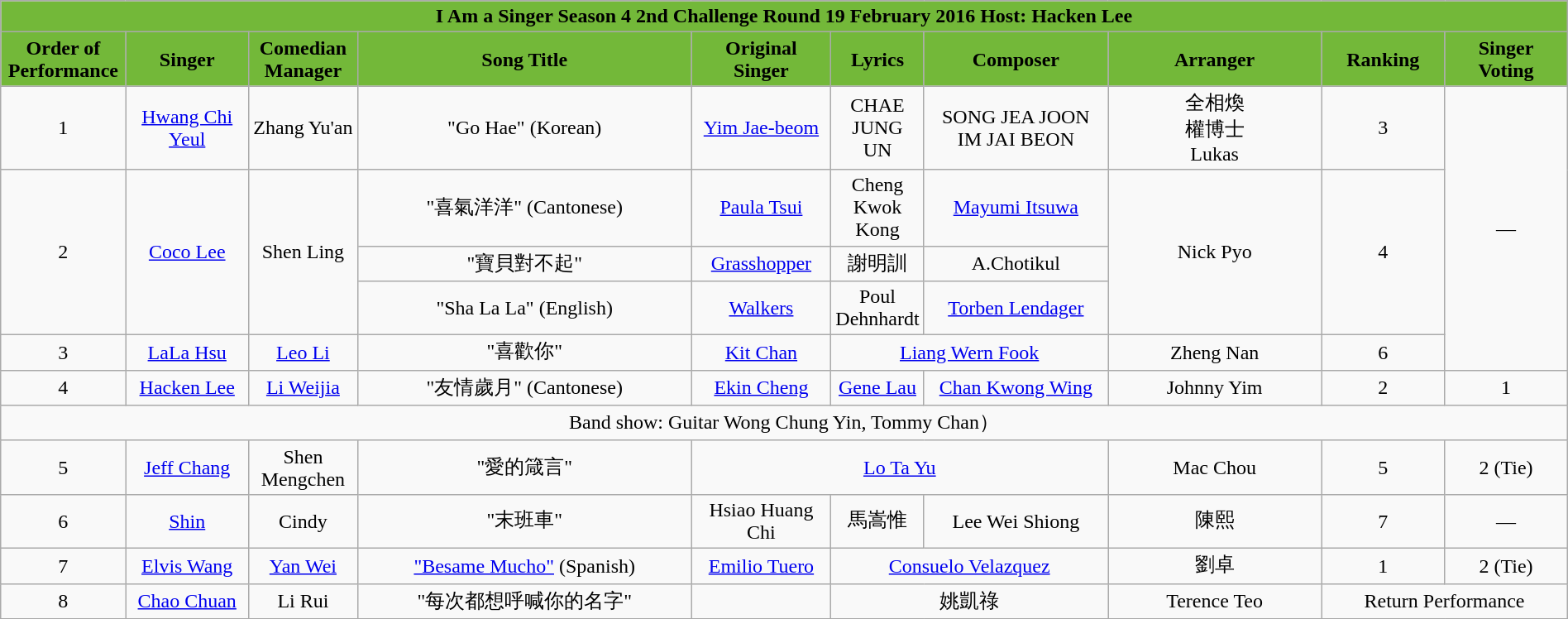<table class="wikitable sortable mw-collapsible" width="100%" style="text-align:center">
<tr align=center style="background:#73B839">
<td colspan="10"><div><strong>I Am a Singer Season 4 2nd Challenge Round 19 February 2016 Host: Hacken Lee</strong></div></td>
</tr>
<tr align=center style="background:#73B839">
<td style="width:8%"><strong>Order of Performance</strong></td>
<td style="width:8%"><strong>Singer</strong></td>
<td style="width:7%"><strong>Comedian Manager</strong></td>
<td style="width:22%"><strong>Song Title</strong></td>
<td style="width:9%"><strong>Original Singer</strong></td>
<td style=width:10%"><strong>Lyrics</strong></td>
<td style="width:12%"><strong>Composer</strong></td>
<td style="width:14%"><strong>Arranger</strong></td>
<td style="width:8%"><strong>Ranking</strong></td>
<td style="width:8%"><strong>Singer Voting</strong></td>
</tr>
<tr>
<td>1</td>
<td><a href='#'>Hwang Chi Yeul</a></td>
<td>Zhang Yu'an</td>
<td>"Go Hae" (Korean)</td>
<td><a href='#'>Yim Jae-beom</a></td>
<td>CHAE JUNG UN</td>
<td>SONG JEA JOON<br>IM JAI BEON</td>
<td>全相煥<br>權博士<br>Lukas</td>
<td>3</td>
<td rowspan="5">—</td>
</tr>
<tr>
<td rowspan="3">2</td>
<td rowspan="3"><a href='#'>Coco Lee</a></td>
<td rowspan="3">Shen Ling</td>
<td>"喜氣洋洋" (Cantonese)</td>
<td><a href='#'>Paula Tsui</a></td>
<td>Cheng Kwok Kong</td>
<td><a href='#'>Mayumi Itsuwa</a></td>
<td rowspan="3">Nick Pyo</td>
<td rowspan="3">4</td>
</tr>
<tr>
<td>"寶貝對不起"</td>
<td><a href='#'>Grasshopper</a></td>
<td>謝明訓</td>
<td>A.Chotikul</td>
</tr>
<tr>
<td>"Sha La La" (English)</td>
<td><a href='#'>Walkers</a></td>
<td>Poul Dehnhardt</td>
<td><a href='#'>Torben Lendager</a></td>
</tr>
<tr>
<td>3</td>
<td><a href='#'>LaLa Hsu</a></td>
<td><a href='#'>Leo Li</a></td>
<td>"喜歡你"</td>
<td><a href='#'>Kit Chan</a></td>
<td colspan=2><a href='#'>Liang Wern Fook</a></td>
<td>Zheng Nan</td>
<td>6</td>
</tr>
<tr>
<td>4</td>
<td><a href='#'>Hacken Lee</a></td>
<td><a href='#'>Li Weijia</a></td>
<td>"友情歲月" (Cantonese)</td>
<td><a href='#'>Ekin Cheng</a></td>
<td><a href='#'>Gene Lau</a></td>
<td><a href='#'>Chan Kwong Wing</a></td>
<td>Johnny Yim</td>
<td>2</td>
<td>1</td>
</tr>
<tr>
<td colspan="10">Band show: Guitar Wong Chung Yin, Tommy Chan）</td>
</tr>
<tr>
<td>5</td>
<td><a href='#'>Jeff Chang</a></td>
<td>Shen Mengchen</td>
<td>"愛的箴言"</td>
<td colspan="3"><a href='#'>Lo Ta Yu</a></td>
<td>Mac Chou</td>
<td>5</td>
<td>2 (Tie)</td>
</tr>
<tr>
<td>6</td>
<td><a href='#'>Shin</a></td>
<td>Cindy</td>
<td>"末班車"</td>
<td>Hsiao Huang Chi</td>
<td>馬嵩惟</td>
<td>Lee Wei Shiong</td>
<td>陳熙</td>
<td>7</td>
<td>—</td>
</tr>
<tr>
<td>7</td>
<td><a href='#'>Elvis Wang</a></td>
<td><a href='#'>Yan Wei</a></td>
<td><a href='#'>"Besame Mucho"</a> (Spanish)</td>
<td><a href='#'>Emilio Tuero</a></td>
<td colspan="2"><a href='#'>Consuelo Velazquez</a></td>
<td>劉卓</td>
<td>1</td>
<td>2 (Tie)</td>
</tr>
<tr>
<td>8</td>
<td><a href='#'>Chao Chuan</a></td>
<td>Li Rui</td>
<td>"每次都想呼喊你的名字"</td>
<td></td>
<td colspan="2">姚凱祿</td>
<td>Terence Teo</td>
<td colspan="2">Return Performance</td>
</tr>
<tr>
</tr>
</table>
